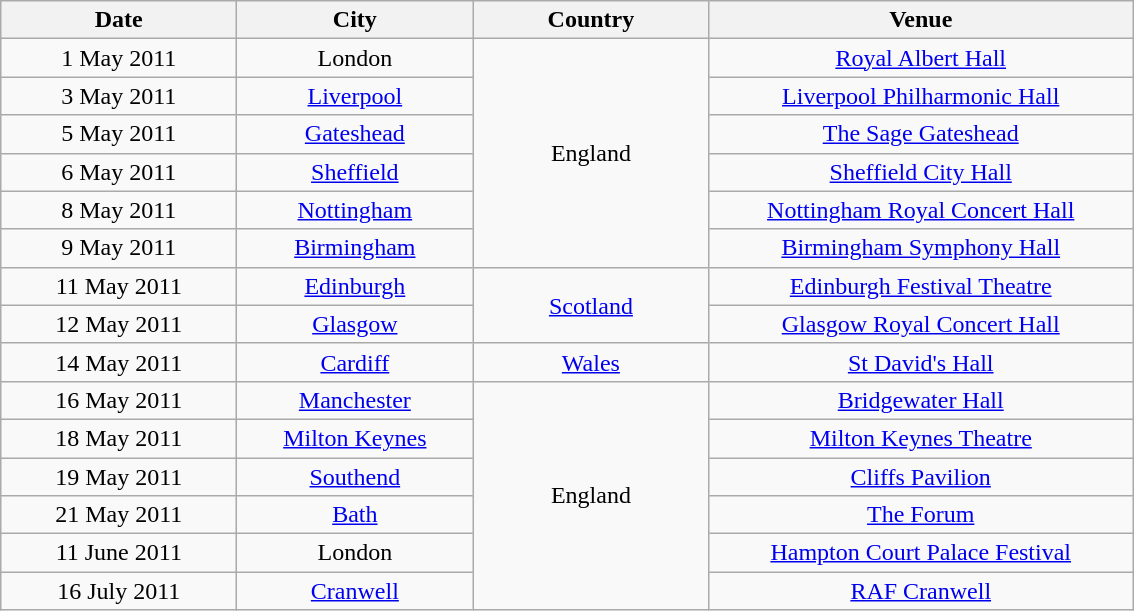<table class="wikitable" style="text-align:center;">
<tr>
<th width="150">Date</th>
<th width="150">City</th>
<th width="150">Country</th>
<th width="275">Venue</th>
</tr>
<tr>
<td>1 May 2011</td>
<td>London</td>
<td rowspan="6">England</td>
<td><a href='#'>Royal Albert Hall</a> </td>
</tr>
<tr>
<td>3 May 2011</td>
<td><a href='#'>Liverpool</a></td>
<td><a href='#'>Liverpool Philharmonic Hall</a></td>
</tr>
<tr>
<td>5 May 2011</td>
<td><a href='#'>Gateshead</a></td>
<td><a href='#'>The Sage Gateshead</a></td>
</tr>
<tr>
<td>6 May 2011</td>
<td><a href='#'>Sheffield</a></td>
<td><a href='#'>Sheffield City Hall</a></td>
</tr>
<tr>
<td>8 May 2011</td>
<td><a href='#'>Nottingham</a></td>
<td><a href='#'>Nottingham Royal Concert Hall</a></td>
</tr>
<tr>
<td>9 May 2011</td>
<td><a href='#'>Birmingham</a></td>
<td><a href='#'>Birmingham Symphony Hall</a></td>
</tr>
<tr>
<td>11 May 2011</td>
<td><a href='#'>Edinburgh</a></td>
<td rowspan="2"><a href='#'>Scotland</a></td>
<td><a href='#'>Edinburgh Festival Theatre</a></td>
</tr>
<tr>
<td>12 May 2011</td>
<td><a href='#'>Glasgow</a></td>
<td><a href='#'>Glasgow Royal Concert Hall</a></td>
</tr>
<tr>
<td>14 May 2011</td>
<td><a href='#'>Cardiff</a></td>
<td><a href='#'>Wales</a></td>
<td><a href='#'>St David's Hall</a></td>
</tr>
<tr>
<td>16 May 2011</td>
<td><a href='#'>Manchester</a></td>
<td rowspan="6">England</td>
<td><a href='#'>Bridgewater Hall</a></td>
</tr>
<tr>
<td>18 May 2011</td>
<td><a href='#'>Milton Keynes</a></td>
<td><a href='#'>Milton Keynes Theatre</a></td>
</tr>
<tr>
<td>19 May 2011</td>
<td><a href='#'>Southend</a></td>
<td><a href='#'>Cliffs Pavilion</a></td>
</tr>
<tr>
<td>21 May 2011</td>
<td><a href='#'>Bath</a></td>
<td><a href='#'>The Forum</a></td>
</tr>
<tr>
<td>11 June 2011</td>
<td>London</td>
<td><a href='#'>Hampton Court Palace Festival</a></td>
</tr>
<tr>
<td>16 July 2011</td>
<td><a href='#'>Cranwell</a></td>
<td><a href='#'>RAF Cranwell</a></td>
</tr>
</table>
